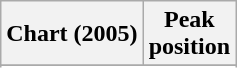<table class="wikitable plainrowheaders" style="text-align:center">
<tr>
<th scope="col">Chart (2005)</th>
<th scope="col">Peak<br>position</th>
</tr>
<tr>
</tr>
<tr>
</tr>
</table>
